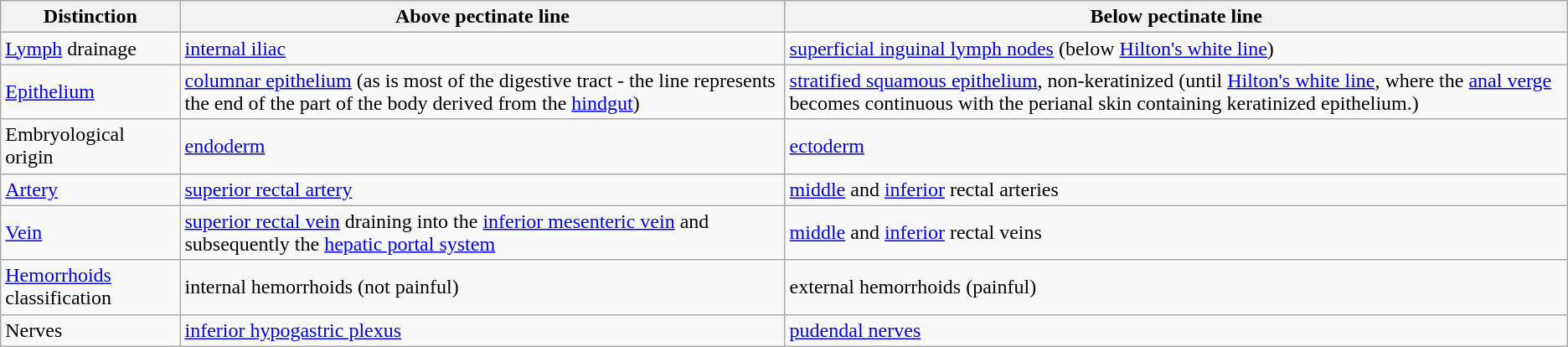<table class="wikitable sortable">
<tr>
<th>Distinction</th>
<th>Above pectinate line</th>
<th>Below pectinate line</th>
</tr>
<tr>
<td><a href='#'>Lymph</a> drainage</td>
<td><a href='#'>internal iliac</a></td>
<td><a href='#'>superficial inguinal lymph nodes</a> (below <a href='#'>Hilton's white line</a>)</td>
</tr>
<tr>
<td><a href='#'>Epithelium</a></td>
<td><a href='#'>columnar epithelium</a> (as is most of the digestive tract - the line represents the end of the part of the body derived from the <a href='#'>hindgut</a>)</td>
<td><a href='#'>stratified squamous epithelium</a>, non-keratinized (until <a href='#'>Hilton's white line</a>, where the <a href='#'>anal verge</a> becomes continuous with the perianal skin containing keratinized epithelium.)</td>
</tr>
<tr>
<td>Embryological origin</td>
<td><a href='#'>endoderm</a></td>
<td><a href='#'>ectoderm</a></td>
</tr>
<tr>
<td><a href='#'>Artery</a></td>
<td><a href='#'>superior rectal artery</a></td>
<td><a href='#'>middle</a> and <a href='#'>inferior</a> rectal arteries</td>
</tr>
<tr>
<td><a href='#'>Vein</a></td>
<td><a href='#'>superior rectal vein</a> draining into the <a href='#'>inferior mesenteric vein</a> and subsequently the <a href='#'>hepatic portal system</a></td>
<td><a href='#'>middle</a> and <a href='#'>inferior</a> rectal veins</td>
</tr>
<tr>
<td><a href='#'>Hemorrhoids</a> classification</td>
<td>internal hemorrhoids (not painful)</td>
<td>external hemorrhoids (painful)</td>
</tr>
<tr>
<td>Nerves</td>
<td><a href='#'>inferior hypogastric plexus</a></td>
<td><a href='#'>pudendal nerves</a></td>
</tr>
</table>
